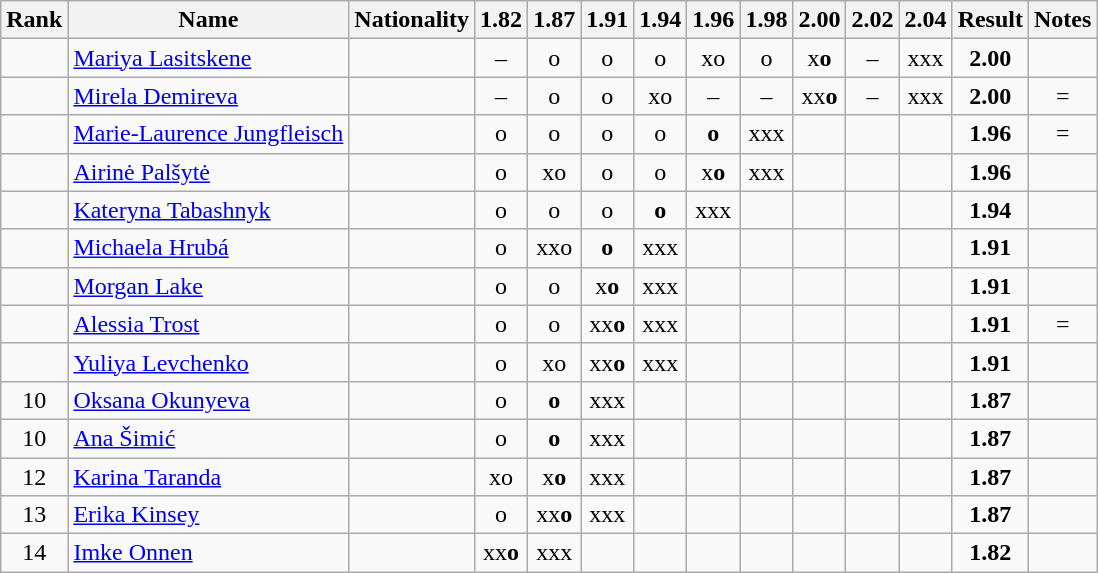<table class="wikitable sortable" style="text-align:center">
<tr>
<th>Rank</th>
<th>Name</th>
<th>Nationality</th>
<th>1.82</th>
<th>1.87</th>
<th>1.91</th>
<th>1.94</th>
<th>1.96</th>
<th>1.98</th>
<th>2.00</th>
<th>2.02</th>
<th>2.04</th>
<th>Result</th>
<th>Notes</th>
</tr>
<tr>
<td></td>
<td align=left><a href='#'>Mariya Lasitskene</a></td>
<td align=left></td>
<td>–</td>
<td>o</td>
<td>o</td>
<td>o</td>
<td>xo</td>
<td>o</td>
<td>x<strong>o</strong></td>
<td>–</td>
<td>xxx</td>
<td><strong>2.00</strong></td>
<td></td>
</tr>
<tr>
<td></td>
<td align=left><a href='#'>Mirela Demireva</a></td>
<td align=left></td>
<td>–</td>
<td>o</td>
<td>o</td>
<td>xo</td>
<td>–</td>
<td>–</td>
<td>xx<strong>o</strong></td>
<td>–</td>
<td>xxx</td>
<td><strong>2.00</strong></td>
<td>=</td>
</tr>
<tr>
<td></td>
<td align=left><a href='#'>Marie-Laurence Jungfleisch</a></td>
<td align=left></td>
<td>o</td>
<td>o</td>
<td>o</td>
<td>o</td>
<td><strong>o</strong></td>
<td>xxx</td>
<td></td>
<td></td>
<td></td>
<td><strong>1.96</strong></td>
<td>=</td>
</tr>
<tr>
<td></td>
<td align=left><a href='#'>Airinė Palšytė</a></td>
<td align=left></td>
<td>o</td>
<td>xo</td>
<td>o</td>
<td>o</td>
<td>x<strong>o</strong></td>
<td>xxx</td>
<td></td>
<td></td>
<td></td>
<td><strong>1.96</strong></td>
<td></td>
</tr>
<tr>
<td></td>
<td align=left><a href='#'>Kateryna Tabashnyk</a></td>
<td align=left></td>
<td>o</td>
<td>o</td>
<td>o</td>
<td><strong>o</strong></td>
<td>xxx</td>
<td></td>
<td></td>
<td></td>
<td></td>
<td><strong>1.94</strong></td>
<td></td>
</tr>
<tr>
<td></td>
<td align=left><a href='#'>Michaela Hrubá</a></td>
<td align=left></td>
<td>o</td>
<td>xxo</td>
<td><strong>o</strong></td>
<td>xxx</td>
<td></td>
<td></td>
<td></td>
<td></td>
<td></td>
<td><strong>1.91</strong></td>
<td></td>
</tr>
<tr>
<td></td>
<td align=left><a href='#'>Morgan Lake</a></td>
<td align=left></td>
<td>o</td>
<td>o</td>
<td>x<strong>o</strong></td>
<td>xxx</td>
<td></td>
<td></td>
<td></td>
<td></td>
<td></td>
<td><strong>1.91</strong></td>
<td></td>
</tr>
<tr>
<td></td>
<td align=left><a href='#'>Alessia Trost</a></td>
<td align=left></td>
<td>o</td>
<td>o</td>
<td>xx<strong>o</strong></td>
<td>xxx</td>
<td></td>
<td></td>
<td></td>
<td></td>
<td></td>
<td><strong>1.91</strong></td>
<td>=</td>
</tr>
<tr>
<td></td>
<td align=left><a href='#'>Yuliya Levchenko</a></td>
<td align=left></td>
<td>o</td>
<td>xo</td>
<td>xx<strong>o</strong></td>
<td>xxx</td>
<td></td>
<td></td>
<td></td>
<td></td>
<td></td>
<td><strong>1.91</strong></td>
<td></td>
</tr>
<tr>
<td>10</td>
<td align=left><a href='#'>Oksana Okunyeva</a></td>
<td align=left></td>
<td>o</td>
<td><strong>o</strong></td>
<td>xxx</td>
<td></td>
<td></td>
<td></td>
<td></td>
<td></td>
<td></td>
<td><strong>1.87</strong></td>
<td></td>
</tr>
<tr>
<td>10</td>
<td align=left><a href='#'>Ana Šimić</a></td>
<td align=left></td>
<td>o</td>
<td><strong>o</strong></td>
<td>xxx</td>
<td></td>
<td></td>
<td></td>
<td></td>
<td></td>
<td></td>
<td><strong>1.87</strong></td>
<td></td>
</tr>
<tr>
<td>12</td>
<td align=left><a href='#'>Karina Taranda</a></td>
<td align=left></td>
<td>xo</td>
<td>x<strong>o</strong></td>
<td>xxx</td>
<td></td>
<td></td>
<td></td>
<td></td>
<td></td>
<td></td>
<td><strong>1.87</strong></td>
<td></td>
</tr>
<tr>
<td>13</td>
<td align=left><a href='#'>Erika Kinsey</a></td>
<td align=left></td>
<td>o</td>
<td>xx<strong>o</strong></td>
<td>xxx</td>
<td></td>
<td></td>
<td></td>
<td></td>
<td></td>
<td></td>
<td><strong>1.87</strong></td>
<td></td>
</tr>
<tr>
<td>14</td>
<td align=left><a href='#'>Imke Onnen</a></td>
<td align=left></td>
<td>xx<strong>o</strong></td>
<td>xxx</td>
<td></td>
<td></td>
<td></td>
<td></td>
<td></td>
<td></td>
<td></td>
<td><strong>1.82</strong></td>
<td></td>
</tr>
</table>
